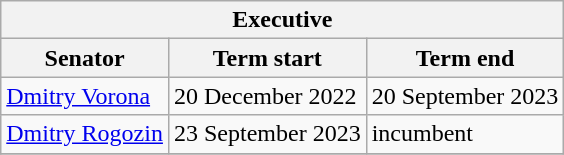<table class="wikitable sortable">
<tr>
<th colspan=3>Executive</th>
</tr>
<tr>
<th>Senator</th>
<th>Term start</th>
<th>Term end</th>
</tr>
<tr>
<td><a href='#'>Dmitry Vorona</a></td>
<td>20 December 2022</td>
<td>20 September 2023</td>
</tr>
<tr>
<td><a href='#'>Dmitry Rogozin</a></td>
<td>23 September 2023</td>
<td>incumbent</td>
</tr>
<tr>
</tr>
</table>
